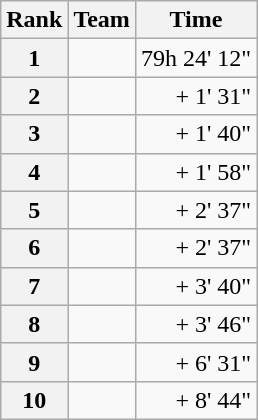<table class="wikitable">
<tr>
<th scope="col">Rank</th>
<th scope="col">Team</th>
<th scope="col">Time</th>
</tr>
<tr>
<th scope="row">1</th>
<td> </td>
<td align="right">79h 24' 12"</td>
</tr>
<tr>
<th scope="row">2</th>
<td> </td>
<td align="right">+ 1' 31"</td>
</tr>
<tr>
<th scope="row">3</th>
<td> </td>
<td align="right">+ 1' 40"</td>
</tr>
<tr>
<th scope="row">4</th>
<td> </td>
<td align="right">+ 1' 58"</td>
</tr>
<tr>
<th scope="row">5</th>
<td> </td>
<td align="right">+ 2' 37"</td>
</tr>
<tr>
<th scope="row">6</th>
<td> </td>
<td align="right">+ 2' 37"</td>
</tr>
<tr>
<th scope="row">7</th>
<td> </td>
<td align="right">+ 3' 40"</td>
</tr>
<tr>
<th scope="row">8</th>
<td> </td>
<td align="right">+ 3' 46"</td>
</tr>
<tr>
<th scope="row">9</th>
<td> </td>
<td align="right">+ 6' 31"</td>
</tr>
<tr>
<th scope="row">10</th>
<td> </td>
<td align="right">+ 8' 44"</td>
</tr>
</table>
